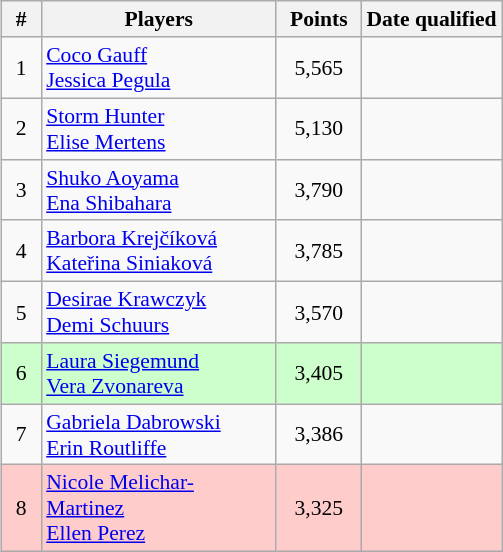<table class="sortable wikitable nowrap" align=right style=text-align:center;font-size:90%>
<tr>
<th width=20>#</th>
<th width=150>Players</th>
<th width=50>Points</th>
<th>Date qualified</th>
</tr>
<tr>
<td>1</td>
<td align=left> <a href='#'>Coco Gauff</a><br> <a href='#'>Jessica Pegula</a></td>
<td>5,565</td>
<td></td>
</tr>
<tr>
<td>2</td>
<td align=left> <a href='#'>Storm Hunter</a><br> <a href='#'>Elise Mertens</a></td>
<td>5,130</td>
<td></td>
</tr>
<tr>
<td>3</td>
<td align=left> <a href='#'>Shuko Aoyama</a><br> <a href='#'>Ena Shibahara</a></td>
<td>3,790</td>
<td></td>
</tr>
<tr>
<td>4</td>
<td align=left> <a href='#'>Barbora Krejčíková</a><br> <a href='#'>Kateřina Siniaková</a></td>
<td>3,785</td>
<td></td>
</tr>
<tr>
<td>5</td>
<td align=left> <a href='#'>Desirae Krawczyk</a><br> <a href='#'>Demi Schuurs</a></td>
<td>3,570</td>
<td></td>
</tr>
<tr style="background:#cfc;">
<td>6</td>
<td align=left> <a href='#'>Laura Siegemund</a><br> <a href='#'>Vera Zvonareva</a></td>
<td>3,405</td>
<td></td>
</tr>
<tr>
<td>7</td>
<td align=left> <a href='#'>Gabriela Dabrowski</a><br> <a href='#'>Erin Routliffe</a></td>
<td>3,386</td>
<td></td>
</tr>
<tr style="background:#fcc;">
<td>8</td>
<td align=left> <a href='#'>Nicole Melichar-Martinez</a><br> <a href='#'>Ellen Perez</a></td>
<td>3,325</td>
<td></td>
</tr>
</table>
